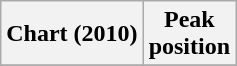<table class="wikitable plainrowheaders">
<tr>
<th scope="col">Chart (2010)</th>
<th scope="col">Peak<br>position</th>
</tr>
<tr>
</tr>
</table>
